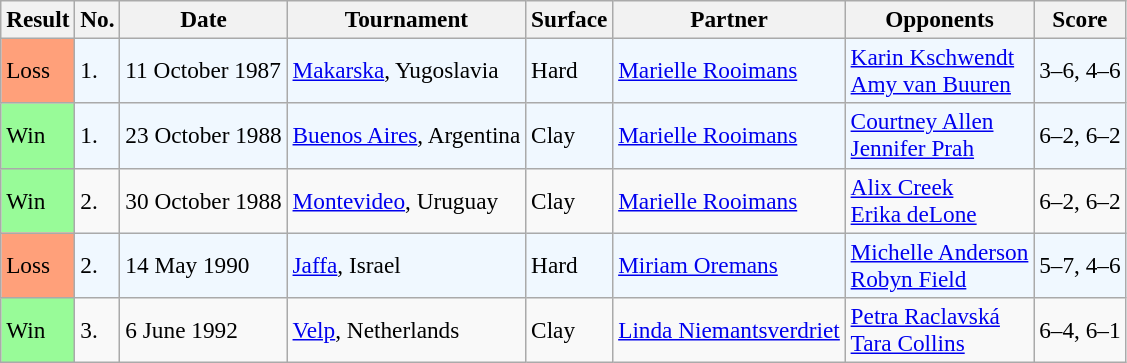<table class="sortable wikitable" style="font-size:97%">
<tr>
<th>Result</th>
<th>No.</th>
<th>Date</th>
<th>Tournament</th>
<th>Surface</th>
<th>Partner</th>
<th>Opponents</th>
<th>Score</th>
</tr>
<tr style="background:#f0f8ff;">
<td style="background:#ffa07a;">Loss</td>
<td>1.</td>
<td>11 October 1987</td>
<td><a href='#'>Makarska</a>, Yugoslavia</td>
<td>Hard</td>
<td> <a href='#'>Marielle Rooimans</a></td>
<td> <a href='#'>Karin Kschwendt</a><br> <a href='#'>Amy van Buuren</a></td>
<td>3–6, 4–6</td>
</tr>
<tr style="background:#f0f8ff;">
<td style="background:#98fb98;">Win</td>
<td>1.</td>
<td>23 October 1988</td>
<td><a href='#'>Buenos Aires</a>, Argentina</td>
<td>Clay</td>
<td> <a href='#'>Marielle Rooimans</a></td>
<td> <a href='#'>Courtney Allen</a><br> <a href='#'>Jennifer Prah</a></td>
<td>6–2, 6–2</td>
</tr>
<tr>
<td style="background:#98fb98;">Win</td>
<td>2.</td>
<td>30 October 1988</td>
<td><a href='#'>Montevideo</a>, Uruguay</td>
<td>Clay</td>
<td> <a href='#'>Marielle Rooimans</a></td>
<td> <a href='#'>Alix Creek</a><br> <a href='#'>Erika deLone</a></td>
<td>6–2, 6–2</td>
</tr>
<tr style="background:#f0f8ff;">
<td style="background:#ffa07a;">Loss</td>
<td>2.</td>
<td>14 May 1990</td>
<td><a href='#'>Jaffa</a>, Israel</td>
<td>Hard</td>
<td> <a href='#'>Miriam Oremans</a></td>
<td> <a href='#'>Michelle Anderson</a><br> <a href='#'>Robyn Field</a></td>
<td>5–7, 4–6</td>
</tr>
<tr>
<td style="background:#98fb98;">Win</td>
<td>3.</td>
<td>6 June 1992</td>
<td><a href='#'>Velp</a>, Netherlands</td>
<td>Clay</td>
<td> <a href='#'>Linda Niemantsverdriet</a></td>
<td> <a href='#'>Petra Raclavská</a><br> <a href='#'>Tara Collins</a></td>
<td>6–4, 6–1</td>
</tr>
</table>
